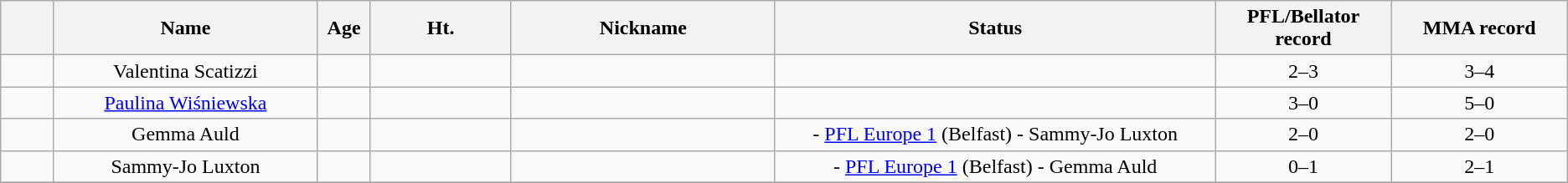<table class="wikitable sortable" style="text-align:center;">
<tr>
<th width=3%></th>
<th width=15%>Name</th>
<th width=3%>Age</th>
<th width=8%>Ht.</th>
<th width="15%">Nickname</th>
<th width=25%>Status</th>
<th width="10%">PFL/Bellator record</th>
<th width=10%>MMA record</th>
</tr>
<tr>
<td></td>
<td>Valentina Scatizzi</td>
<td></td>
<td></td>
<td></td>
<td></td>
<td>2–3</td>
<td>3–4</td>
</tr>
<tr>
<td></td>
<td><a href='#'>Paulina Wiśniewska</a></td>
<td></td>
<td></td>
<td></td>
<td></td>
<td>3–0</td>
<td>5–0</td>
</tr>
<tr>
<td></td>
<td>Gemma Auld</td>
<td></td>
<td></td>
<td></td>
<td> - <a href='#'>PFL Europe 1</a> (Belfast) - Sammy-Jo Luxton</td>
<td>2–0</td>
<td>2–0</td>
</tr>
<tr>
<td></td>
<td>Sammy-Jo Luxton</td>
<td></td>
<td></td>
<td></td>
<td> - <a href='#'>PFL Europe 1</a> (Belfast) - Gemma Auld</td>
<td>0–1</td>
<td>2–1</td>
</tr>
<tr>
</tr>
</table>
